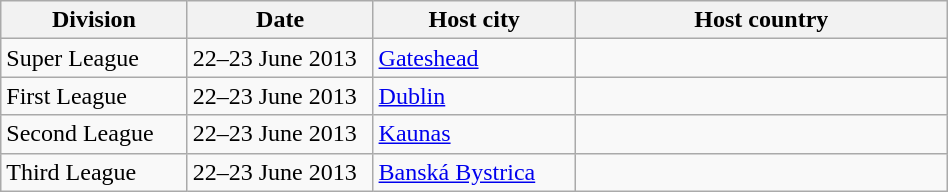<table class="wikitable" width=50%>
<tr>
<th width=10%>Division</th>
<th width=10%>Date</th>
<th width=10%>Host city</th>
<th width=20%>Host country</th>
</tr>
<tr>
<td>Super League</td>
<td>22–23 June 2013</td>
<td><a href='#'>Gateshead</a></td>
<td></td>
</tr>
<tr>
<td>First League</td>
<td>22–23 June 2013</td>
<td><a href='#'>Dublin</a></td>
<td></td>
</tr>
<tr>
<td>Second League</td>
<td>22–23 June 2013</td>
<td><a href='#'>Kaunas</a></td>
<td></td>
</tr>
<tr>
<td>Third League</td>
<td>22–23 June 2013</td>
<td><a href='#'>Banská Bystrica</a></td>
<td></td>
</tr>
</table>
